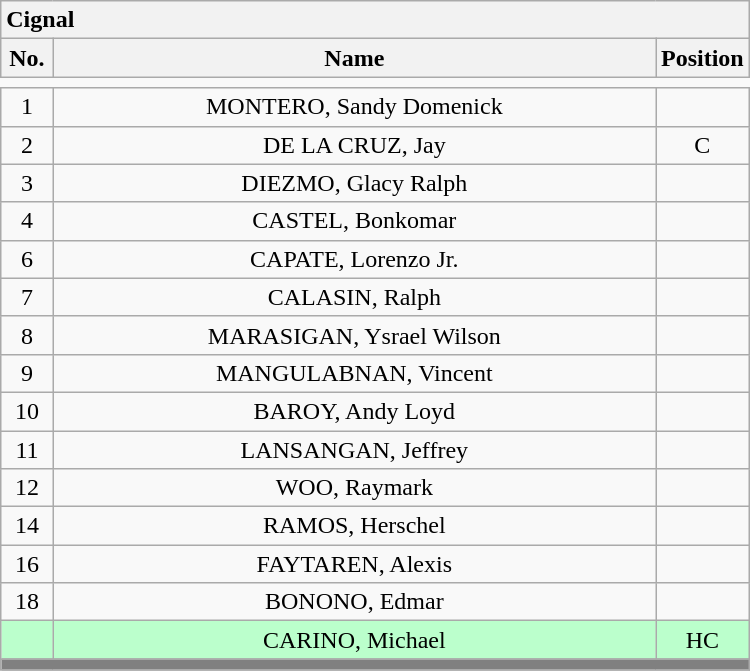<table class='wikitable mw-collapsible mw-collapsed' style='text-align: center; width: 500px; border: none;'>
<tr>
<th style='text-align: left;' colspan=3>Cignal</th>
</tr>
<tr>
<th style='width: 7%;'>No.</th>
<th>Name</th>
<th style='width: 10%;'>Position</th>
</tr>
<tr>
<td style='border: none;'></td>
</tr>
<tr>
<td>1</td>
<td>MONTERO, Sandy Domenick</td>
<td></td>
</tr>
<tr>
<td>2</td>
<td>DE LA CRUZ, Jay</td>
<td>C</td>
</tr>
<tr>
<td>3</td>
<td>DIEZMO, Glacy Ralph</td>
<td></td>
</tr>
<tr>
<td>4</td>
<td>CASTEL, Bonkomar</td>
<td></td>
</tr>
<tr>
<td>6</td>
<td>CAPATE, Lorenzo Jr.</td>
<td></td>
</tr>
<tr>
<td>7</td>
<td>CALASIN, Ralph</td>
<td></td>
</tr>
<tr>
<td>8</td>
<td>MARASIGAN, Ysrael Wilson</td>
<td></td>
</tr>
<tr>
<td>9</td>
<td>MANGULABNAN, Vincent</td>
<td></td>
</tr>
<tr>
<td>10</td>
<td>BAROY, Andy Loyd</td>
<td></td>
</tr>
<tr>
<td>11</td>
<td>LANSANGAN, Jeffrey</td>
<td></td>
</tr>
<tr>
<td>12</td>
<td>WOO, Raymark</td>
<td></td>
</tr>
<tr>
<td>14</td>
<td>RAMOS, Herschel</td>
<td></td>
</tr>
<tr>
<td>16</td>
<td>FAYTAREN, Alexis</td>
<td></td>
</tr>
<tr>
<td>18</td>
<td>BONONO, Edmar</td>
<td></td>
</tr>
<tr bgcolor=#BBFFCC>
<td></td>
<td>CARINO, Michael</td>
<td>HC</td>
</tr>
<tr>
<th style='background: grey;' colspan=3></th>
</tr>
</table>
